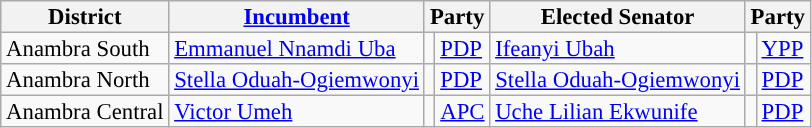<table class="sortable wikitable" style="font-size:95%;line-height:14px;">
<tr>
<th class="unsortable">District</th>
<th class="unsortable"><a href='#'>Incumbent</a></th>
<th colspan="2">Party</th>
<th class="unsortable">Elected Senator</th>
<th colspan="2">Party</th>
</tr>
<tr>
<td>Anambra South</td>
<td><a href='#'>Emmanuel Nnamdi Uba</a></td>
<td style="background:"></td>
<td><a href='#'>PDP</a></td>
<td><a href='#'>Ifeanyi Ubah</a></td>
<td style="background:"></td>
<td><a href='#'>YPP</a></td>
</tr>
<tr>
<td>Anambra North</td>
<td><a href='#'>Stella Oduah-Ogiemwonyi</a></td>
<td style="background:"></td>
<td><a href='#'>PDP</a></td>
<td><a href='#'>Stella Oduah-Ogiemwonyi</a></td>
<td style="background:"></td>
<td><a href='#'>PDP</a></td>
</tr>
<tr>
<td>Anambra Central</td>
<td><a href='#'>Victor Umeh</a></td>
<td style="background:"></td>
<td><a href='#'>APC</a></td>
<td><a href='#'>Uche Lilian Ekwunife</a></td>
<td style="background:"></td>
<td><a href='#'>PDP</a></td>
</tr>
</table>
